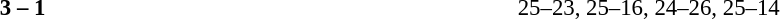<table width=100% cellspacing=1>
<tr>
<th width=20%></th>
<th width=12%></th>
<th width=20%></th>
<th width=33%></th>
<td></td>
</tr>
<tr style=font-size:95%>
<td align=right><strong></strong></td>
<td align=center><strong>3 – 1</strong></td>
<td></td>
<td>25–23, 25–16, 24–26, 25–14</td>
</tr>
</table>
